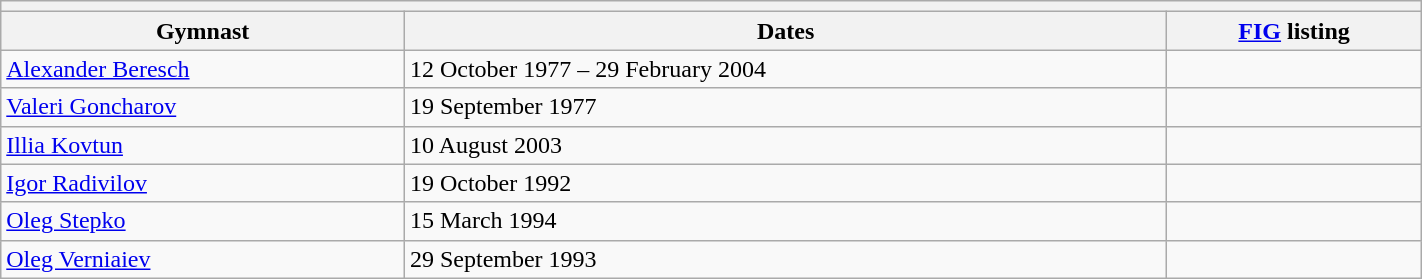<table class="wikitable mw-collapsible mw-collapsed" width="75%">
<tr>
<th colspan="3"></th>
</tr>
<tr>
<th>Gymnast</th>
<th>Dates</th>
<th><a href='#'>FIG</a> listing</th>
</tr>
<tr>
<td><a href='#'>Alexander Beresch</a></td>
<td>12 October 1977 – 29 February 2004</td>
<td></td>
</tr>
<tr>
<td><a href='#'>Valeri Goncharov</a></td>
<td>19 September 1977</td>
<td></td>
</tr>
<tr>
<td><a href='#'>Illia Kovtun</a></td>
<td>10 August 2003</td>
<td></td>
</tr>
<tr>
<td><a href='#'>Igor Radivilov</a></td>
<td>19 October 1992</td>
<td></td>
</tr>
<tr>
<td><a href='#'>Oleg Stepko</a></td>
<td>15 March 1994</td>
<td></td>
</tr>
<tr>
<td><a href='#'>Oleg Verniaiev</a></td>
<td>29 September 1993</td>
<td></td>
</tr>
</table>
